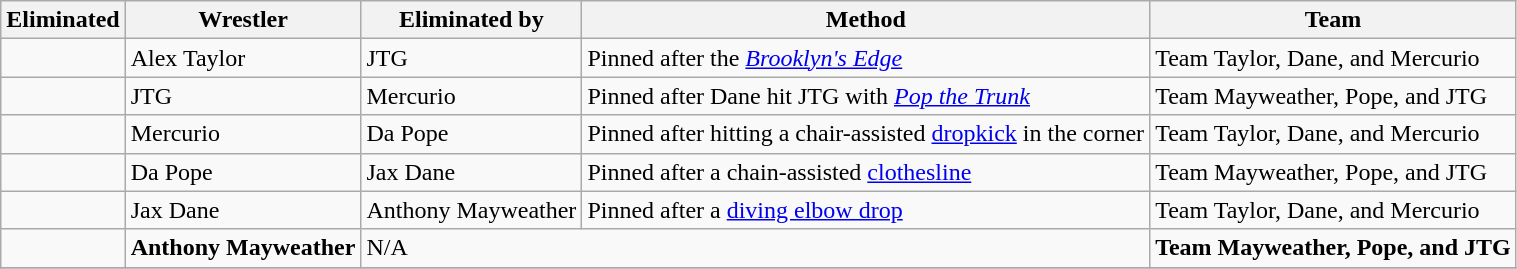<table class="wikitable sortable">
<tr>
<th>Eliminated</th>
<th>Wrestler</th>
<th>Eliminated by</th>
<th>Method</th>
<th>Team</th>
</tr>
<tr>
<td></td>
<td>Alex Taylor</td>
<td>JTG</td>
<td>Pinned after the <a href='#'><em>Brooklyn's Edge</em></a></td>
<td>Team Taylor, Dane, and Mercurio</td>
</tr>
<tr>
<td></td>
<td>JTG</td>
<td>Mercurio</td>
<td>Pinned after Dane hit JTG with <a href='#'><em>Pop the Trunk</em></a></td>
<td>Team Mayweather, Pope, and JTG</td>
</tr>
<tr>
<td></td>
<td>Mercurio</td>
<td>Da Pope</td>
<td>Pinned after hitting a chair-assisted <a href='#'>dropkick</a> in the corner</td>
<td>Team Taylor, Dane, and Mercurio</td>
</tr>
<tr>
<td></td>
<td>Da Pope</td>
<td>Jax Dane</td>
<td>Pinned after a chain-assisted <a href='#'>clothesline</a></td>
<td>Team Mayweather, Pope, and JTG</td>
</tr>
<tr>
<td></td>
<td>Jax Dane</td>
<td>Anthony Mayweather</td>
<td>Pinned after a <a href='#'>diving elbow drop</a></td>
<td>Team Taylor, Dane, and Mercurio</td>
</tr>
<tr>
<td></td>
<td><strong>Anthony Mayweather</strong></td>
<td colspan=2>N/A</td>
<td><strong>Team Mayweather, Pope, and JTG</strong></td>
</tr>
<tr>
</tr>
</table>
